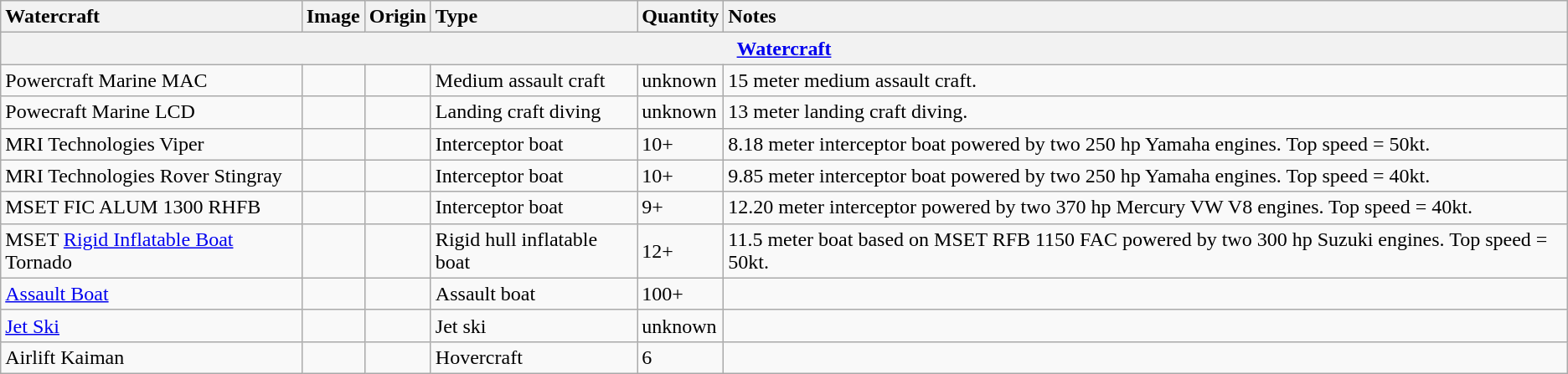<table class="wikitable">
<tr>
<th style="text-align: left;">Watercraft</th>
<th style="text-align: left;">Image</th>
<th style="text-align: left;">Origin</th>
<th style="text-align: left;">Type</th>
<th style="text-align: left;">Quantity</th>
<th style="text-align: left;">Notes</th>
</tr>
<tr>
<th style="align: center;" colspan="6"><a href='#'>Watercraft</a></th>
</tr>
<tr>
<td>Powercraft Marine MAC</td>
<td></td>
<td></td>
<td>Medium assault craft</td>
<td>unknown</td>
<td>15 meter medium assault craft.</td>
</tr>
<tr>
<td>Powecraft Marine LCD</td>
<td></td>
<td></td>
<td>Landing craft diving</td>
<td>unknown</td>
<td>13 meter landing craft diving.</td>
</tr>
<tr>
<td>MRI Technologies Viper</td>
<td></td>
<td></td>
<td>Interceptor boat</td>
<td>10+</td>
<td>8.18 meter interceptor boat powered by  two 250 hp Yamaha engines. Top speed = 50kt.</td>
</tr>
<tr>
<td>MRI Technologies Rover Stingray</td>
<td></td>
<td></td>
<td>Interceptor boat</td>
<td>10+</td>
<td>9.85 meter interceptor boat powered by two 250 hp Yamaha engines. Top speed = 40kt.</td>
</tr>
<tr>
<td>MSET FIC ALUM 1300 RHFB</td>
<td></td>
<td></td>
<td>Interceptor boat</td>
<td>9+</td>
<td>12.20 meter interceptor powered by two 370 hp Mercury VW V8 engines. Top speed = 40kt.</td>
</tr>
<tr>
<td>MSET <a href='#'>Rigid Inflatable Boat</a> Tornado</td>
<td></td>
<td></td>
<td>Rigid hull inflatable boat</td>
<td>12+</td>
<td>11.5 meter boat based on MSET RFB 1150 FAC powered by two 300 hp Suzuki engines. Top speed = 50kt.</td>
</tr>
<tr>
<td><a href='#'>Assault Boat</a></td>
<td></td>
<td></td>
<td>Assault boat</td>
<td>100+</td>
<td></td>
</tr>
<tr>
<td><a href='#'>Jet Ski</a></td>
<td></td>
<td></td>
<td>Jet ski</td>
<td>unknown</td>
<td></td>
</tr>
<tr>
<td>Airlift Kaiman</td>
<td></td>
<td></td>
<td>Hovercraft</td>
<td>6</td>
<td></td>
</tr>
</table>
